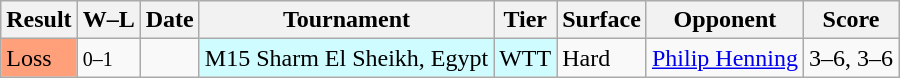<table class="wikitable">
<tr>
<th>Result</th>
<th class="unsortable">W–L</th>
<th>Date</th>
<th>Tournament</th>
<th>Tier</th>
<th>Surface</th>
<th>Opponent</th>
<th class="unsortable">Score</th>
</tr>
<tr>
<td bgcolor=FFA07A>Loss</td>
<td><small>0–1</small></td>
<td></td>
<td style="background:#cffcff;">M15 Sharm El Sheikh, Egypt</td>
<td style="background:#cffcff;">WTT</td>
<td>Hard</td>
<td> <a href='#'>Philip Henning</a></td>
<td>3–6, 3–6</td>
</tr>
</table>
